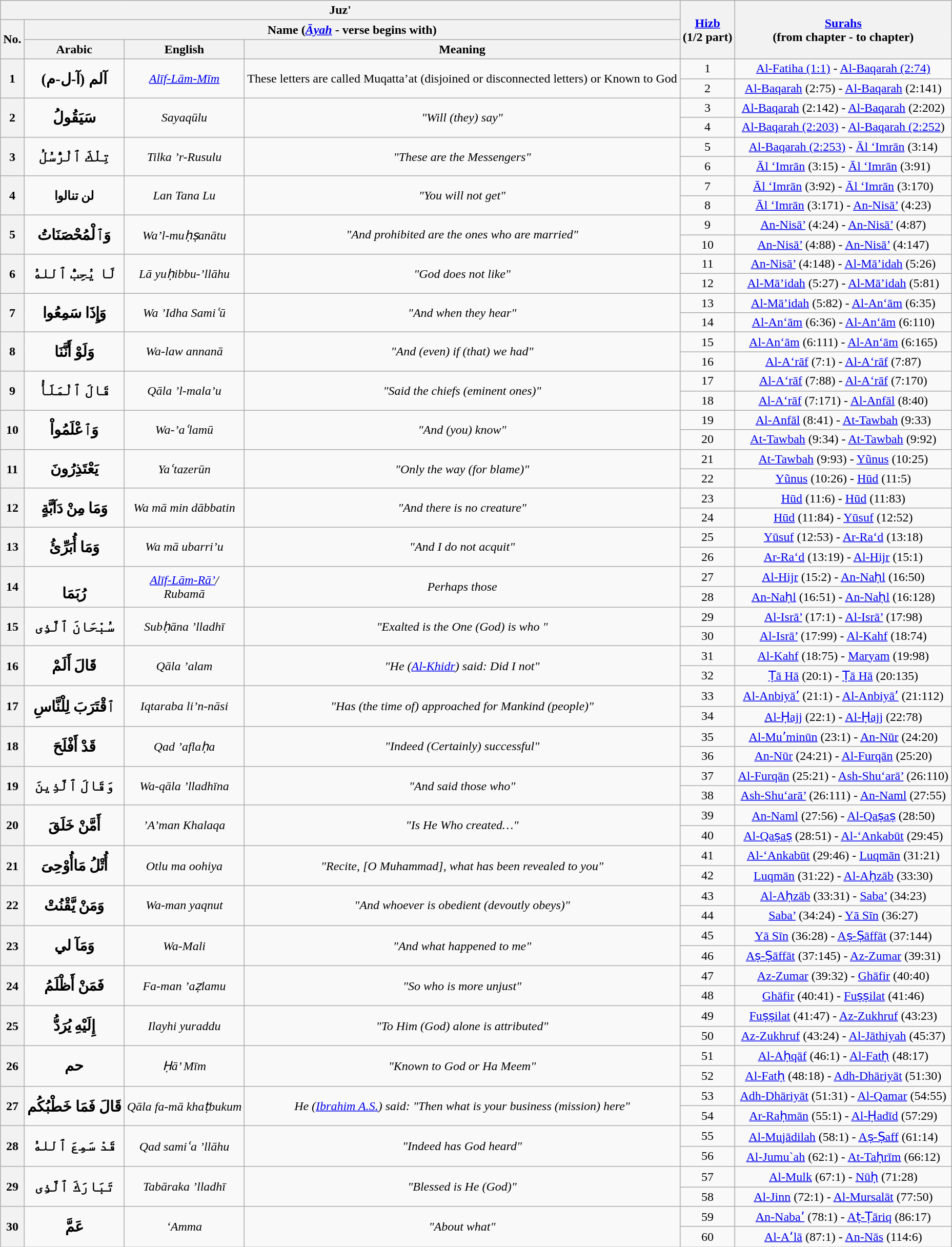<table class="wikitable mw-collapsible" style="text-align: center">
<tr>
<th colspan="4">Juz'</th>
<th rowspan="3"><a href='#'>Hizb</a><br>(1/2 part)</th>
<th rowspan="3"><a href='#'>Surahs</a><br>(from chapter - to chapter)</th>
</tr>
<tr>
<th rowspan="2">No.</th>
<th colspan="3">Name (<em><a href='#'>Āyah</a></em> - verse begins with)</th>
</tr>
<tr>
<th>Arabic</th>
<th>English</th>
<th>Meaning</th>
</tr>
<tr>
<th rowspan="2">1</th>
<td rowspan="2"><strong><big> (آلم (آ-ل-م</big></strong></td>
<td rowspan="2"><em><a href='#'>Alīf-Lām-Mīm</a></em></td>
<td rowspan="2">These letters are called Muqatta’at (disjoined or disconnected letters) or Known to God</td>
<td>1</td>
<td><a href='#'>Al-Fatiha (1:1)</a> - <a href='#'>Al-Baqarah (2:74)</a></td>
</tr>
<tr>
<td>2</td>
<td><a href='#'>Al-Baqarah</a> (2:75) - <a href='#'>Al-Baqarah</a> (2:141)</td>
</tr>
<tr>
<th rowspan="2">2</th>
<td rowspan="2"><big><strong> سَيَقُولُ </strong></big></td>
<td rowspan="2"><em>Sayaqūlu</em></td>
<td rowspan="2"><em>"Will (they) say"</em></td>
<td>3</td>
<td><a href='#'>Al-Baqarah</a> (2:142) - <a href='#'>Al-Baqarah</a> (2:202)</td>
</tr>
<tr>
<td>4</td>
<td><a href='#'>Al-Baqarah (2:203)</a> - <a href='#'>Al-Baqarah (2:252</a>)</td>
</tr>
<tr>
<th rowspan="2">3</th>
<td rowspan="2"><big><strong> تِلْكَ ٱلْرُّسُلُ </strong></big></td>
<td rowspan="2"><em>Tilka ’r-Rusulu</em></td>
<td rowspan="2"><em>"These are the Messengers"</em></td>
<td>5</td>
<td><a href='#'>Al-Baqarah (2:253)</a> - <a href='#'>Āl ‘Imrān</a> (3:14)</td>
</tr>
<tr>
<td>6</td>
<td><a href='#'>Āl ‘Imrān</a> (3:15) - <a href='#'>Āl ‘Imrān</a> (3:91)</td>
</tr>
<tr>
<th rowspan="2">4</th>
<td rowspan="2"><strong>لن تنالوا</strong></td>
<td rowspan="2"><em>Lan Tana Lu</em></td>
<td rowspan="2"><em>"You will not get"</em></td>
<td>7</td>
<td><a href='#'>Āl ‘Imrān</a> (3:92) - <a href='#'>Āl ‘Imrān</a> (3:170)</td>
</tr>
<tr>
<td>8</td>
<td><a href='#'>Āl ‘Imrān</a> (3:171) - <a href='#'>An-Nisā’</a> (4:23)</td>
</tr>
<tr>
<th rowspan="2">5</th>
<td rowspan="2"><big><strong> وَٱلْمُحْصَنَاتُ </strong></big></td>
<td rowspan="2"><em>Wa’l-muḥṣanātu</em></td>
<td rowspan="2"><em>"And prohibited are the ones who are married"</em></td>
<td>9</td>
<td><a href='#'>An-Nisā’</a> (4:24) - <a href='#'>An-Nisā’</a> (4:87)</td>
</tr>
<tr>
<td>10</td>
<td><a href='#'>An-Nisā’</a> (4:88) - <a href='#'>An-Nisā’</a> (4:147)</td>
</tr>
<tr>
<th rowspan="2">6</th>
<td rowspan="2"><big><strong> لَا يُحِبُّ ٱللهُ </strong></big></td>
<td rowspan="2"><em>Lā yuḥibbu-’llāhu</em></td>
<td rowspan="2"><em>"God does not like"</em></td>
<td>11</td>
<td><a href='#'>An-Nisā’</a> (4:148) - <a href='#'>Al-Mā’idah</a> (5:26)</td>
</tr>
<tr>
<td>12</td>
<td><a href='#'>Al-Mā’idah</a> (5:27) - <a href='#'>Al-Mā’idah</a> (5:81)</td>
</tr>
<tr>
<th rowspan="2">7</th>
<td rowspan="2"><big><strong> وَإِذَا سَمِعُوا </strong></big></td>
<td rowspan="2"><em> Wa ’Idha Samiʿū </em></td>
<td rowspan="2"><em>"And when they hear"</em></td>
<td>13</td>
<td><a href='#'>Al-Mā’idah</a> (5:82) - <a href='#'>Al-An‘ām</a> (6:35)</td>
</tr>
<tr>
<td>14</td>
<td><a href='#'>Al-An‘ām</a> (6:36) - <a href='#'>Al-An‘ām</a> (6:110)</td>
</tr>
<tr>
<th rowspan="2">8</th>
<td rowspan="2"><strong><big> وَلَوْ أَنَّنَا </big></strong></td>
<td rowspan="2"><em>Wa-law annanā</em></td>
<td rowspan="2"><em>"And (even) if (that) we had"</em></td>
<td>15</td>
<td><a href='#'>Al-An‘ām</a> (6:111) - <a href='#'>Al-An‘ām</a> (6:165)</td>
</tr>
<tr>
<td>16</td>
<td><a href='#'>Al-A‘rāf</a> (7:1) - <a href='#'>Al-A‘rāf</a> (7:87)</td>
</tr>
<tr>
<th rowspan="2">9</th>
<td rowspan="2"><strong><big> قَالَ ٱلْمَلَأُ </big></strong></td>
<td rowspan="2"><em>Qāla ’l-mala’u</em></td>
<td rowspan="2"><em>"Said the chiefs (eminent ones)"</em></td>
<td>17</td>
<td><a href='#'>Al-A‘rāf</a> (7:88) - <a href='#'>Al-A‘rāf</a> (7:170)</td>
</tr>
<tr>
<td>18</td>
<td><a href='#'>Al-A‘rāf</a> (7:171) - <a href='#'>Al-Anfāl</a> (8:40)</td>
</tr>
<tr>
<th rowspan="2">10</th>
<td rowspan="2"><strong><big> وَٱعْلَمُواْ </big></strong></td>
<td rowspan="2"><em>Wa-’aʿlamū</em></td>
<td rowspan="2"><em>"And (you) know"</em></td>
<td>19</td>
<td><a href='#'>Al-Anfāl</a> (8:41) - <a href='#'>At-Tawbah</a> (9:33)</td>
</tr>
<tr>
<td>20</td>
<td><a href='#'>At-Tawbah</a> (9:34) - <a href='#'>At-Tawbah</a> (9:92)</td>
</tr>
<tr>
<th rowspan="2">11</th>
<td rowspan="2"><strong><big> يَعْتَذِرُونَ </big></strong></td>
<td rowspan="2"><em> Yaʿtazerūn </em></td>
<td rowspan="2"><em>"Only the way (for blame)"</em></td>
<td>21</td>
<td><a href='#'>At-Tawbah</a> (9:93) - <a href='#'>Yũnus</a> (10:25)</td>
</tr>
<tr>
<td>22</td>
<td><a href='#'>Yũnus</a> (10:26) - <a href='#'>Hūd</a> (11:5)</td>
</tr>
<tr>
<th rowspan="2">12</th>
<td rowspan="2"><strong><big> وَمَا مِنْ دَآبَّةٍ </big></strong></td>
<td rowspan="2"><em>Wa mā min dābbatin</em></td>
<td rowspan="2"><em>"And there is no creature"</em></td>
<td>23</td>
<td><a href='#'>Hūd</a> (11:6) - <a href='#'>Hūd</a> (11:83)</td>
</tr>
<tr>
<td>24</td>
<td><a href='#'>Hūd</a> (11:84) - <a href='#'>Yūsuf</a> (12:52)</td>
</tr>
<tr>
<th rowspan="2">13</th>
<td rowspan="2"><big><strong> وَمَا أُبَرِّئُ </strong></big></td>
<td rowspan="2"><em>Wa mā ubarri’u</em></td>
<td rowspan="2"><em>"And I do not acquit"</em></td>
<td>25</td>
<td><a href='#'>Yūsuf</a> (12:53) - <a href='#'>Ar-Ra‘d</a> (13:18)</td>
</tr>
<tr>
<td>26</td>
<td><a href='#'>Ar-Ra‘d</a> (13:19) - <a href='#'>Al-Hijr</a> (15:1)</td>
</tr>
<tr>
<th rowspan="2">14</th>
<td rowspan="2"><br><strong><big>رُبَمَا</big></strong></td>
<td rowspan="2"><em><a href='#'>Alīf-Lām-Rā’</a>/</em><br><em>Rubamā</em></td>
<td rowspan="2"><em>Perhaps those</em></td>
<td>27</td>
<td><a href='#'>Al-Hijr</a> (15:2) - <a href='#'>An-Naḥl</a> (16:50)</td>
</tr>
<tr>
<td>28</td>
<td><a href='#'>An-Naḥl</a> (16:51) - <a href='#'>An-Naḥl</a> (16:128)</td>
</tr>
<tr>
<th rowspan="2">15</th>
<td rowspan="2"><strong><big> سُبْحَانَ ٱلَّذِى </big></strong></td>
<td rowspan="2"><em>Subḥāna ’lladhī</em></td>
<td rowspan="2"><em>"Exalted is the One (God) is who "</em></td>
<td>29</td>
<td><a href='#'>Al-Isrā’</a> (17:1) - <a href='#'>Al-Isrā’</a> (17:98)</td>
</tr>
<tr>
<td>30</td>
<td><a href='#'>Al-Isrā’</a> (17:99) - <a href='#'>Al-Kahf</a> (18:74)</td>
</tr>
<tr>
<th rowspan="2">16</th>
<td rowspan="2"><strong><big> قَالَ أَلَمْ </big></strong></td>
<td rowspan="2"><em>Qāla ’alam</em></td>
<td rowspan="2"><em>"He (<a href='#'>Al-Khidr</a>) said: Did I not"</em></td>
<td>31</td>
<td><a href='#'>Al-Kahf</a> (18:75) - <a href='#'>Maryam</a> (19:98)</td>
</tr>
<tr>
<td>32</td>
<td><a href='#'>Ṭā Hā</a> (20:1) - <a href='#'>Ṭā Hā</a> (20:135)</td>
</tr>
<tr>
<th rowspan="2">17</th>
<td rowspan="2"><strong><big> ٱقْتَرَبَ لِلْنَّاسِ </big></strong></td>
<td rowspan="2"><em>Iqtaraba li’n-nāsi</em></td>
<td rowspan="2"><em>"Has (the time of) approached for Mankind (people)"</em></td>
<td>33</td>
<td><a href='#'>Al-Anbiyāʼ</a> (21:1) - <a href='#'>Al-Anbiyāʼ</a> (21:112)</td>
</tr>
<tr>
<td>34</td>
<td>ِ<a href='#'>Al-Ḥajj</a> (22:1) - <a href='#'>Al-Ḥajj</a> (22:78)</td>
</tr>
<tr>
<th rowspan="2">18</th>
<td rowspan="2"><strong><big> قَدْ أَفْلَحَ </big></strong></td>
<td rowspan="2"><em>Qad ’aflaḥa</em></td>
<td rowspan="2"><em>"Indeed (Certainly) successful"</em></td>
<td>35</td>
<td><a href='#'>Al-Muʼminūn</a> (23:1) - <a href='#'>An-Nūr</a> (24:20)</td>
</tr>
<tr>
<td>36</td>
<td><a href='#'>An-Nūr</a> (24:21) - <a href='#'>Al-Furqān</a> (25:20)</td>
</tr>
<tr>
<th rowspan="2">19</th>
<td rowspan="2"><strong><big> وَقَالَ ٱلَّذِينَ </big></strong></td>
<td rowspan="2"><em>Wa-qāla ’lladhīna</em></td>
<td rowspan="2"><em>"And said those who"</em></td>
<td>37</td>
<td><a href='#'>Al-Furqān</a> (25:21) - <a href='#'>Ash-Shu‘arā’</a> (26:110)</td>
</tr>
<tr>
<td>38</td>
<td><a href='#'>Ash-Shu‘arā’</a> (26:111) - <a href='#'>An-Naml</a> (27:55)</td>
</tr>
<tr>
<th rowspan="2">20</th>
<td rowspan="2"><strong><big> أَمَّنْ خَلَقَ </big></strong></td>
<td rowspan="2"><em> ’A’man Khalaqa </em></td>
<td rowspan="2"><em>"Is He Who created…"</em></td>
<td>39</td>
<td><a href='#'>An-Naml</a> (27:56) - <a href='#'>Al-Qaṣaṣ</a> (28:50)</td>
</tr>
<tr>
<td>40</td>
<td><a href='#'>Al-Qaṣaṣ</a> (28:51) - <a href='#'>Al-‘Ankabūt</a> (29:45)</td>
</tr>
<tr>
<th rowspan="2">21</th>
<td rowspan="2"><strong><big> أُتْلُ مَاأُوْحِیَ </big></strong></td>
<td rowspan="2"><em> Otlu ma oohiya</em></td>
<td rowspan="2"><em>"Recite, [O Muhammad], what has been revealed to you"</em></td>
<td>41</td>
<td><a href='#'>Al-‘Ankabūt</a> (29:46) - <a href='#'>Luqmān</a> (31:21)</td>
</tr>
<tr>
<td>42</td>
<td><a href='#'>Luqmān</a> (31:22) - <a href='#'>Al-Aḥzāb</a> (33:30)</td>
</tr>
<tr>
<th rowspan="2">22</th>
<td rowspan="2"><strong><big> وَمَنْ يَّقْنُتْ </big></strong></td>
<td rowspan="2"><em>Wa-man yaqnut</em></td>
<td rowspan="2"><em>"And whoever is obedient (devoutly obeys)"</em></td>
<td>43</td>
<td><a href='#'>Al-Aḥzāb</a> (33:31) - <a href='#'>Saba’</a> (34:23)</td>
</tr>
<tr>
<td>44</td>
<td><a href='#'>Saba’</a> (34:24) - <a href='#'>Yā Sīn</a> (36:27)</td>
</tr>
<tr>
<th rowspan="2">23</th>
<td rowspan="2"><strong><big> وَمَآ لي </big></strong></td>
<td rowspan="2"><em>Wa-Mali</em></td>
<td rowspan="2"><em>"And what happened to me"</em></td>
<td>45</td>
<td><a href='#'>Yā Sīn</a> (36:28) - <a href='#'>Aṣ-Ṣāffāt</a> (37:144)</td>
</tr>
<tr>
<td>46</td>
<td><a href='#'>Aṣ-Ṣāffāt</a> (37:145) - <a href='#'>Az-Zumar</a> (39:31)</td>
</tr>
<tr>
<th rowspan="2">24</th>
<td rowspan="2"><strong><big> فَمَنْ أَظْلَمُ </big></strong></td>
<td rowspan="2"><em>Fa-man ’aẓlamu</em></td>
<td rowspan="2"><em>"So who is more unjust"</em></td>
<td>47</td>
<td><a href='#'>Az-Zumar</a> (39:32) - <a href='#'>Ghāfir</a> (40:40)</td>
</tr>
<tr>
<td>48</td>
<td><a href='#'>Ghāfir</a> (40:41) - <a href='#'>Fuṣṣilat</a> (41:46)</td>
</tr>
<tr>
<th rowspan="2">25</th>
<td rowspan="2"><strong><big> إِلَيْهِ يُرَدُّ </big></strong></td>
<td rowspan="2"><em>Ilayhi yuraddu</em></td>
<td rowspan="2"><em>"To Him (God) alone is attributed"</em></td>
<td>49</td>
<td><a href='#'>Fuṣṣilat</a> (41:47) - <a href='#'>Az-Zukhruf</a> (43:23)</td>
</tr>
<tr>
<td>50</td>
<td><a href='#'>Az-Zukhruf</a> (43:24) - <a href='#'>Al-Jāthiyah</a> (45:37)</td>
</tr>
<tr>
<th rowspan="2">26</th>
<td rowspan="2"><strong><big> حم </big></strong></td>
<td rowspan="2"><em>Ḥā’ Mīm</em></td>
<td rowspan="2"><em>"Known to God or Ha Meem"</em></td>
<td>51</td>
<td><a href='#'>Al-Aḥqāf</a> (46:1) - <a href='#'>Al-Fatḥ</a> (48:17)</td>
</tr>
<tr>
<td>52</td>
<td><a href='#'>Al-Fatḥ</a> (48:18) - <a href='#'>Adh-Dhāriyāt</a> (51:30)</td>
</tr>
<tr>
<th rowspan="2">27</th>
<td rowspan="2"><strong><big> قَالَ فَمَا خَطْبُكُم </big></strong></td>
<td rowspan="2"><em>Qāla fa-mā khaṭbukum</em></td>
<td rowspan="2"><em>He (<a href='#'>Ibrahim A.S.</a>) said: "Then what is your business (mission) here"</em></td>
<td>53</td>
<td><a href='#'>Adh-Dhāriyāt</a> (51:31) - <a href='#'>Al-Qamar</a> (54:55)</td>
</tr>
<tr>
<td>54</td>
<td><a href='#'>Ar-Raḥmān</a> (55:1) - <a href='#'>Al-Ḥadīd</a> (57:29)</td>
</tr>
<tr>
<th rowspan="2">28</th>
<td rowspan="2"><strong><big> قَدْ سَمِعَ ٱللهُ </big></strong></td>
<td rowspan="2"><em>Qad samiʿa ’llāhu</em></td>
<td rowspan="2"><em>"Indeed has God heard"</em></td>
<td>55</td>
<td><a href='#'>Al-Mujādilah</a> (58:1) - <a href='#'>Aṣ-Ṣaff</a> (61:14)</td>
</tr>
<tr>
<td>56</td>
<td><a href='#'>Al-Jumu`ah</a> (62:1) - <a href='#'>At-Taḥrīm</a> (66:12)</td>
</tr>
<tr>
<th rowspan="2">29</th>
<td rowspan="2"><strong><big> تَبَارَكَ ٱلَّذِى </big></strong></td>
<td rowspan="2"><em>Tabāraka ’lladhī</em></td>
<td rowspan="2"><em>"Blessed is He (God)"</em></td>
<td>57</td>
<td><a href='#'>Al-Mulk</a> (67:1) - <a href='#'>Nūḥ</a> (71:28)</td>
</tr>
<tr>
<td>58</td>
<td><a href='#'>Al-Jinn</a> (72:1) - <a href='#'>Al-Mursalāt</a> (77:50)</td>
</tr>
<tr>
<th rowspan="2">30</th>
<td rowspan="2"><big><strong> عَمَّ </strong></big></td>
<td rowspan="2"><em>‘Amma</em></td>
<td rowspan="2"><em>"About what"</em></td>
<td>59</td>
<td><a href='#'>An-Nabaʼ</a> (78:1) - <a href='#'>Aṭ-Ṭāriq</a> (86:17)</td>
</tr>
<tr>
<td>60</td>
<td><a href='#'>Al-Aʻlā</a> (87:1) - <a href='#'>An-Nās</a> (114:6)</td>
</tr>
</table>
